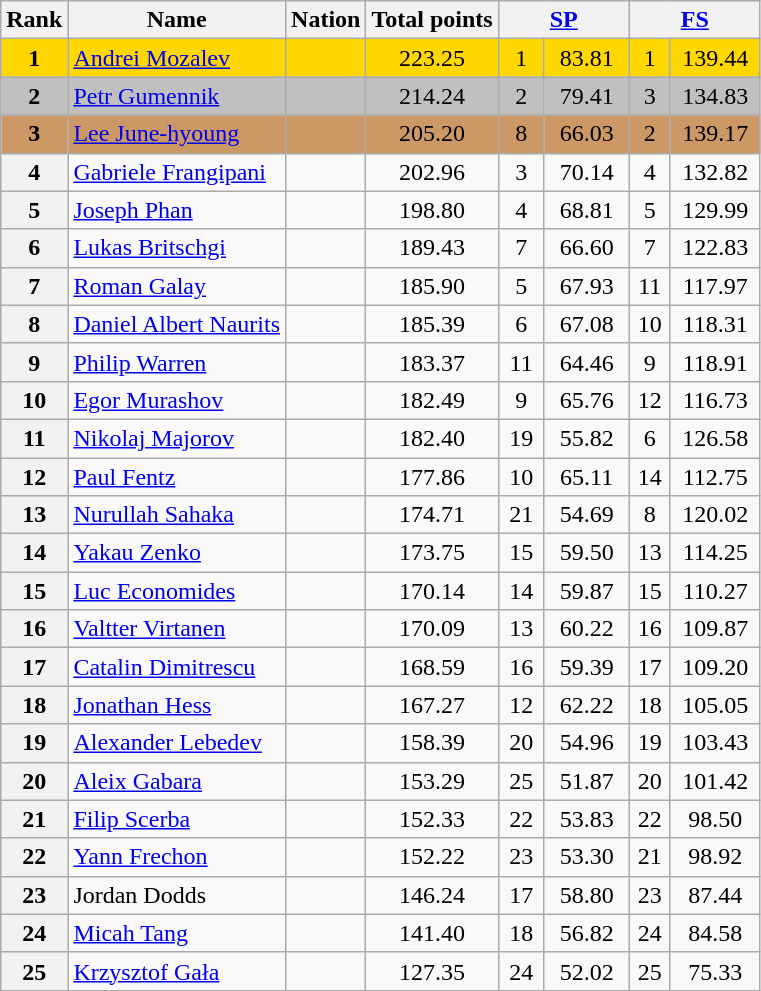<table class="wikitable sortable">
<tr>
<th>Rank</th>
<th>Name</th>
<th>Nation</th>
<th>Total points</th>
<th colspan="2" width="80px"><a href='#'>SP</a></th>
<th colspan="2" width="80px"><a href='#'>FS</a></th>
</tr>
<tr bgcolor="gold">
<td align="center"><strong>1</strong></td>
<td><a href='#'>Andrei Mozalev</a></td>
<td></td>
<td align="center">223.25</td>
<td align="center">1</td>
<td align="center">83.81</td>
<td align="center">1</td>
<td align="center">139.44</td>
</tr>
<tr bgcolor="silver">
<td align="center"><strong>2</strong></td>
<td><a href='#'>Petr Gumennik</a></td>
<td></td>
<td align="center">214.24</td>
<td align="center">2</td>
<td align="center">79.41</td>
<td align="center">3</td>
<td align="center">134.83</td>
</tr>
<tr bgcolor="cc9966">
<td align="center"><strong>3</strong></td>
<td><a href='#'>Lee June-hyoung</a></td>
<td></td>
<td align="center">205.20</td>
<td align="center">8</td>
<td align="center">66.03</td>
<td align="center">2</td>
<td align="center">139.17</td>
</tr>
<tr>
<th>4</th>
<td><a href='#'>Gabriele Frangipani</a></td>
<td></td>
<td align="center">202.96</td>
<td align="center">3</td>
<td align="center">70.14</td>
<td align="center">4</td>
<td align="center">132.82</td>
</tr>
<tr>
<th>5</th>
<td><a href='#'>Joseph Phan</a></td>
<td></td>
<td align="center">198.80</td>
<td align="center">4</td>
<td align="center">68.81</td>
<td align="center">5</td>
<td align="center">129.99</td>
</tr>
<tr>
<th>6</th>
<td><a href='#'>Lukas Britschgi</a></td>
<td></td>
<td align="center">189.43</td>
<td align="center">7</td>
<td align="center">66.60</td>
<td align="center">7</td>
<td align="center">122.83</td>
</tr>
<tr>
<th>7</th>
<td><a href='#'>Roman Galay</a></td>
<td></td>
<td align="center">185.90</td>
<td align="center">5</td>
<td align="center">67.93</td>
<td align="center">11</td>
<td align="center">117.97</td>
</tr>
<tr>
<th>8</th>
<td><a href='#'>Daniel Albert Naurits</a></td>
<td></td>
<td align="center">185.39</td>
<td align="center">6</td>
<td align="center">67.08</td>
<td align="center">10</td>
<td align="center">118.31</td>
</tr>
<tr>
<th>9</th>
<td><a href='#'>Philip Warren</a></td>
<td></td>
<td align="center">183.37</td>
<td align="center">11</td>
<td align="center">64.46</td>
<td align="center">9</td>
<td align="center">118.91</td>
</tr>
<tr>
<th>10</th>
<td><a href='#'>Egor Murashov</a></td>
<td></td>
<td align="center">182.49</td>
<td align="center">9</td>
<td align="center">65.76</td>
<td align="center">12</td>
<td align="center">116.73</td>
</tr>
<tr>
<th>11</th>
<td><a href='#'>Nikolaj Majorov</a></td>
<td></td>
<td align="center">182.40</td>
<td align="center">19</td>
<td align="center">55.82</td>
<td align="center">6</td>
<td align="center">126.58</td>
</tr>
<tr>
<th>12</th>
<td><a href='#'>Paul Fentz</a></td>
<td></td>
<td align="center">177.86</td>
<td align="center">10</td>
<td align="center">65.11</td>
<td align="center">14</td>
<td align="center">112.75</td>
</tr>
<tr>
<th>13</th>
<td><a href='#'>Nurullah Sahaka</a></td>
<td></td>
<td align="center">174.71</td>
<td align="center">21</td>
<td align="center">54.69</td>
<td align="center">8</td>
<td align="center">120.02</td>
</tr>
<tr>
<th>14</th>
<td><a href='#'>Yakau Zenko</a></td>
<td></td>
<td align="center">173.75</td>
<td align="center">15</td>
<td align="center">59.50</td>
<td align="center">13</td>
<td align="center">114.25</td>
</tr>
<tr>
<th>15</th>
<td><a href='#'>Luc Economides</a></td>
<td></td>
<td align="center">170.14</td>
<td align="center">14</td>
<td align="center">59.87</td>
<td align="center">15</td>
<td align="center">110.27</td>
</tr>
<tr>
<th>16</th>
<td><a href='#'>Valtter Virtanen</a></td>
<td></td>
<td align="center">170.09</td>
<td align="center">13</td>
<td align="center">60.22</td>
<td align="center">16</td>
<td align="center">109.87</td>
</tr>
<tr>
<th>17</th>
<td><a href='#'>Catalin Dimitrescu</a></td>
<td></td>
<td align="center">168.59</td>
<td align="center">16</td>
<td align="center">59.39</td>
<td align="center">17</td>
<td align="center">109.20</td>
</tr>
<tr>
<th>18</th>
<td><a href='#'>Jonathan Hess</a></td>
<td></td>
<td align="center">167.27</td>
<td align="center">12</td>
<td align="center">62.22</td>
<td align="center">18</td>
<td align="center">105.05</td>
</tr>
<tr>
<th>19</th>
<td><a href='#'>Alexander Lebedev</a></td>
<td></td>
<td align="center">158.39</td>
<td align="center">20</td>
<td align="center">54.96</td>
<td align="center">19</td>
<td align="center">103.43</td>
</tr>
<tr>
<th>20</th>
<td><a href='#'>Aleix Gabara</a></td>
<td></td>
<td align="center">153.29</td>
<td align="center">25</td>
<td align="center">51.87</td>
<td align="center">20</td>
<td align="center">101.42</td>
</tr>
<tr>
<th>21</th>
<td><a href='#'>Filip Scerba</a></td>
<td></td>
<td align="center">152.33</td>
<td align="center">22</td>
<td align="center">53.83</td>
<td align="center">22</td>
<td align="center">98.50</td>
</tr>
<tr>
<th>22</th>
<td><a href='#'>Yann Frechon</a></td>
<td></td>
<td align="center">152.22</td>
<td align="center">23</td>
<td align="center">53.30</td>
<td align="center">21</td>
<td align="center">98.92</td>
</tr>
<tr>
<th>23</th>
<td>Jordan Dodds</td>
<td></td>
<td align="center">146.24</td>
<td align="center">17</td>
<td align="center">58.80</td>
<td align="center">23</td>
<td align="center">87.44</td>
</tr>
<tr>
<th>24</th>
<td><a href='#'>Micah Tang</a></td>
<td></td>
<td align="center">141.40</td>
<td align="center">18</td>
<td align="center">56.82</td>
<td align="center">24</td>
<td align="center">84.58</td>
</tr>
<tr>
<th>25</th>
<td><a href='#'>Krzysztof Gała</a></td>
<td></td>
<td align="center">127.35</td>
<td align="center">24</td>
<td align="center">52.02</td>
<td align="center">25</td>
<td align="center">75.33</td>
</tr>
</table>
